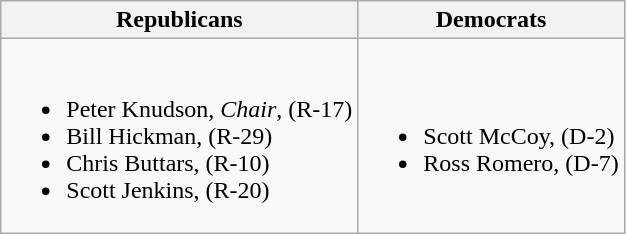<table class=wikitable>
<tr>
<th>Republicans</th>
<th>Democrats</th>
</tr>
<tr>
<td><br><ul><li>Peter Knudson, <em>Chair</em>, (R-17)</li><li>Bill Hickman, (R-29)</li><li>Chris Buttars, (R-10)</li><li>Scott Jenkins, (R-20)</li></ul></td>
<td><br><ul><li>Scott McCoy, (D-2)</li><li>Ross Romero, (D-7)</li></ul></td>
</tr>
</table>
